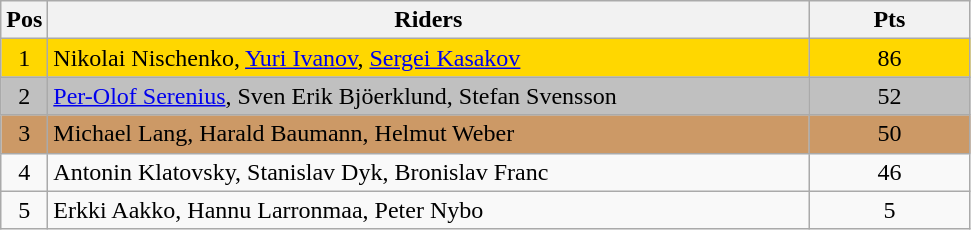<table class="wikitable" style="font-size: 100%">
<tr>
<th width=20>Pos</th>
<th width=500>Riders</th>
<th width=100>Pts</th>
</tr>
<tr align=center style="background-color: gold;">
<td>1</td>
<td align="left"> Nikolai Nischenko, <a href='#'>Yuri Ivanov</a>, <a href='#'>Sergei Kasakov</a></td>
<td>86</td>
</tr>
<tr align=center style="background-color: silver;">
<td>2</td>
<td align="left"> <a href='#'>Per-Olof Serenius</a>, Sven Erik Bjöerklund, Stefan Svensson</td>
<td>52</td>
</tr>
<tr align=center style="background-color: #cc9966;">
<td>3</td>
<td align="left"> Michael Lang, Harald Baumann, Helmut Weber</td>
<td>50</td>
</tr>
<tr align=center>
<td>4</td>
<td align="left"> Antonin Klatovsky, Stanislav Dyk, Bronislav Franc</td>
<td>46</td>
</tr>
<tr align=center>
<td>5</td>
<td align="left"> Erkki Aakko,  Hannu Larronmaa, Peter Nybo</td>
<td>5</td>
</tr>
</table>
